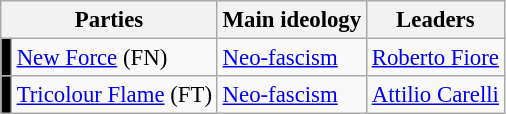<table class="wikitable" style="font-size:95%">
<tr>
<th colspan=2>Parties</th>
<th>Main ideology</th>
<th>Leaders</th>
</tr>
<tr>
<td bgcolor=black></td>
<td><a href='#'>New Force</a> (FN)</td>
<td><a href='#'>Neo-fascism</a></td>
<td><a href='#'>Roberto Fiore</a></td>
</tr>
<tr>
<td bgcolor=black></td>
<td><a href='#'>Tricolour Flame</a> (FT)</td>
<td><a href='#'>Neo-fascism</a></td>
<td><a href='#'>Attilio Carelli</a></td>
</tr>
</table>
